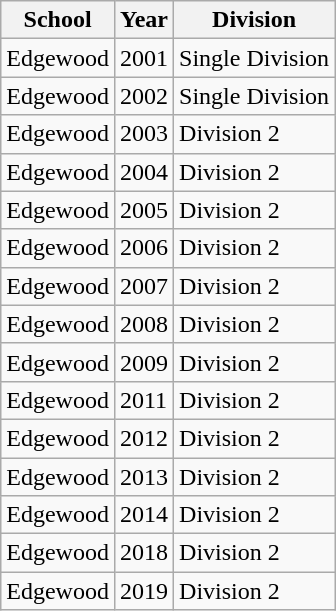<table class="wikitable">
<tr>
<th>School</th>
<th>Year</th>
<th>Division</th>
</tr>
<tr>
<td>Edgewood</td>
<td>2001</td>
<td>Single Division</td>
</tr>
<tr>
<td>Edgewood</td>
<td>2002</td>
<td>Single Division</td>
</tr>
<tr>
<td>Edgewood</td>
<td>2003</td>
<td>Division 2</td>
</tr>
<tr>
<td>Edgewood</td>
<td>2004</td>
<td>Division 2</td>
</tr>
<tr>
<td>Edgewood</td>
<td>2005</td>
<td>Division 2</td>
</tr>
<tr>
<td>Edgewood</td>
<td>2006</td>
<td>Division 2</td>
</tr>
<tr>
<td>Edgewood</td>
<td>2007</td>
<td>Division 2</td>
</tr>
<tr>
<td>Edgewood</td>
<td>2008</td>
<td>Division 2</td>
</tr>
<tr>
<td>Edgewood</td>
<td>2009</td>
<td>Division 2</td>
</tr>
<tr>
<td>Edgewood</td>
<td>2011</td>
<td>Division 2</td>
</tr>
<tr>
<td>Edgewood</td>
<td>2012</td>
<td>Division 2</td>
</tr>
<tr>
<td>Edgewood</td>
<td>2013</td>
<td>Division 2</td>
</tr>
<tr>
<td>Edgewood</td>
<td>2014</td>
<td>Division 2</td>
</tr>
<tr>
<td>Edgewood</td>
<td>2018</td>
<td>Division 2</td>
</tr>
<tr>
<td>Edgewood</td>
<td>2019</td>
<td>Division 2</td>
</tr>
</table>
